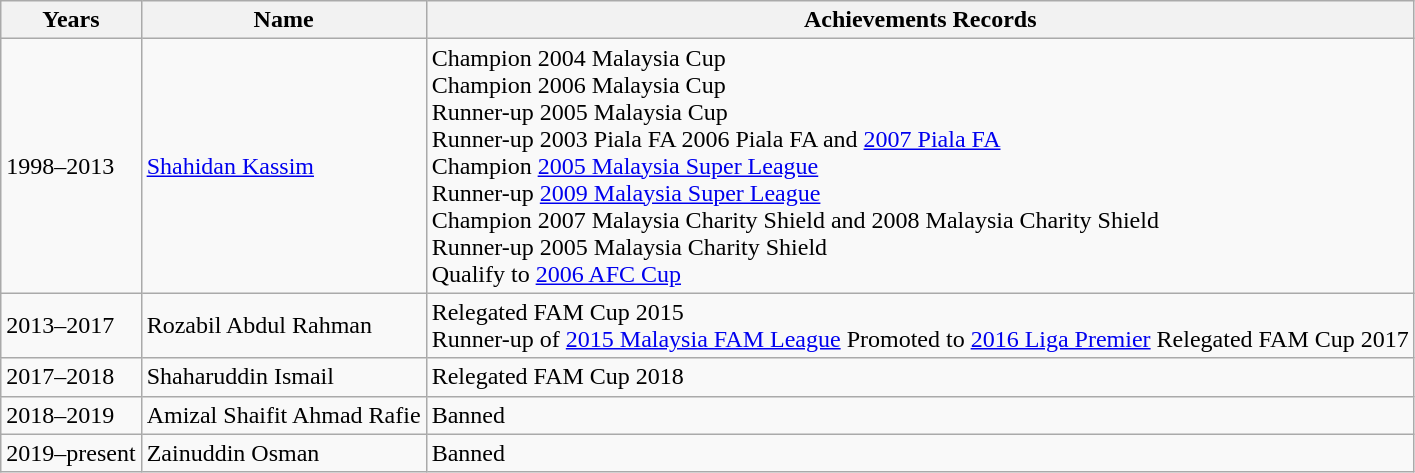<table class="wikitable" border="5">
<tr>
<th style="background:; color:; text-align:center;">Years</th>
<th style="background:; color:; text-align:center;">Name</th>
<th style="background:; color:; text-align:center;">Achievements Records</th>
</tr>
<tr>
<td>1998–2013</td>
<td><a href='#'>Shahidan Kassim</a></td>
<td>Champion 2004 Malaysia Cup<br> Champion 2006 Malaysia Cup<br> Runner-up 2005 Malaysia Cup<br> Runner-up 2003 Piala FA 2006 Piala FA and <a href='#'>2007 Piala FA</a><br> Champion <a href='#'>2005 Malaysia Super League</a><br> Runner-up <a href='#'>2009 Malaysia Super League</a><br> Champion 2007 Malaysia Charity Shield and 2008 Malaysia Charity Shield<br> Runner-up 2005 Malaysia Charity Shield<br> Qualify to <a href='#'>2006 AFC Cup</a></td>
</tr>
<tr>
<td>2013–2017</td>
<td>Rozabil Abdul Rahman</td>
<td>Relegated FAM Cup 2015<br>Runner-up of <a href='#'>2015 Malaysia FAM League</a> 
Promoted to <a href='#'>2016 Liga Premier</a> 
Relegated FAM Cup 2017</td>
</tr>
<tr>
<td>2017–2018</td>
<td>Shaharuddin Ismail</td>
<td>Relegated FAM Cup 2018</td>
</tr>
<tr>
<td>2018–2019</td>
<td>Amizal Shaifit Ahmad Rafie</td>
<td>Banned</td>
</tr>
<tr>
<td>2019–present</td>
<td>Zainuddin Osman</td>
<td>Banned</td>
</tr>
</table>
